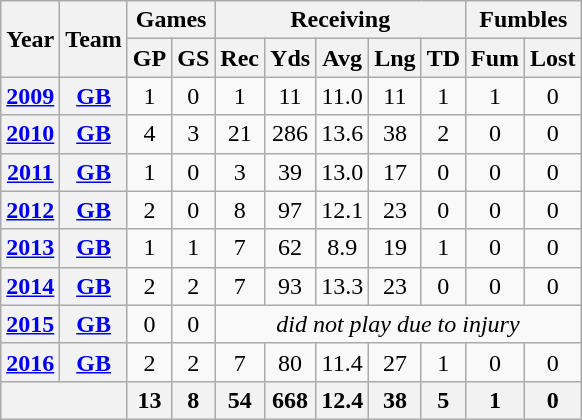<table class="wikitable" style="text-align:center;">
<tr>
<th rowspan="2">Year</th>
<th rowspan="2">Team</th>
<th colspan="2">Games</th>
<th colspan="5">Receiving</th>
<th colspan="2">Fumbles</th>
</tr>
<tr>
<th>GP</th>
<th>GS</th>
<th>Rec</th>
<th>Yds</th>
<th>Avg</th>
<th>Lng</th>
<th>TD</th>
<th>Fum</th>
<th>Lost</th>
</tr>
<tr>
<th><a href='#'>2009</a></th>
<th><a href='#'>GB</a></th>
<td>1</td>
<td>0</td>
<td>1</td>
<td>11</td>
<td>11.0</td>
<td>11</td>
<td>1</td>
<td>1</td>
<td>0</td>
</tr>
<tr>
<th><a href='#'>2010</a></th>
<th><a href='#'>GB</a></th>
<td>4</td>
<td>3</td>
<td>21</td>
<td>286</td>
<td>13.6</td>
<td>38</td>
<td>2</td>
<td>0</td>
<td>0</td>
</tr>
<tr>
<th><a href='#'>2011</a></th>
<th><a href='#'>GB</a></th>
<td>1</td>
<td>0</td>
<td>3</td>
<td>39</td>
<td>13.0</td>
<td>17</td>
<td>0</td>
<td>0</td>
<td>0</td>
</tr>
<tr>
<th><a href='#'>2012</a></th>
<th><a href='#'>GB</a></th>
<td>2</td>
<td>0</td>
<td>8</td>
<td>97</td>
<td>12.1</td>
<td>23</td>
<td>0</td>
<td>0</td>
<td>0</td>
</tr>
<tr>
<th><a href='#'>2013</a></th>
<th><a href='#'>GB</a></th>
<td>1</td>
<td>1</td>
<td>7</td>
<td>62</td>
<td>8.9</td>
<td>19</td>
<td>1</td>
<td>0</td>
<td>0</td>
</tr>
<tr>
<th><a href='#'>2014</a></th>
<th><a href='#'>GB</a></th>
<td>2</td>
<td>2</td>
<td>7</td>
<td>93</td>
<td>13.3</td>
<td>23</td>
<td>0</td>
<td>0</td>
<td>0</td>
</tr>
<tr>
<th><a href='#'>2015</a></th>
<th><a href='#'>GB</a></th>
<td>0</td>
<td>0</td>
<td colspan="7"><em>did not play due to injury</em></td>
</tr>
<tr>
<th><a href='#'>2016</a></th>
<th><a href='#'>GB</a></th>
<td>2</td>
<td>2</td>
<td>7</td>
<td>80</td>
<td>11.4</td>
<td>27</td>
<td>1</td>
<td>0</td>
<td>0</td>
</tr>
<tr>
<th colspan="2"></th>
<th>13</th>
<th>8</th>
<th>54</th>
<th>668</th>
<th>12.4</th>
<th>38</th>
<th>5</th>
<th>1</th>
<th>0</th>
</tr>
</table>
